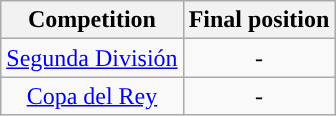<table class="wikitable" style="font-size:100%; text-align:center">
<tr>
<th>Competition</th>
<th>Final position</th>
</tr>
<tr style="background:">
<td><a href='#'>Segunda División</a></td>
<td>-</td>
</tr>
<tr style="background:">
<td><a href='#'>Copa del Rey</a></td>
<td>-</td>
</tr>
</table>
